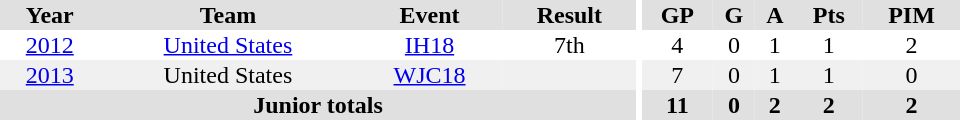<table border="0" cellpadding="1" cellspacing="0" ID="Table3" style="text-align:center; width:40em">
<tr ALIGN="center" bgcolor="#e0e0e0">
<th>Year</th>
<th>Team</th>
<th>Event</th>
<th>Result</th>
<th rowspan="99" bgcolor="#ffffff"></th>
<th>GP</th>
<th>G</th>
<th>A</th>
<th>Pts</th>
<th>PIM</th>
</tr>
<tr>
<td><a href='#'>2012</a></td>
<td><a href='#'>United States</a></td>
<td><a href='#'>IH18</a></td>
<td>7th</td>
<td>4</td>
<td>0</td>
<td>1</td>
<td>1</td>
<td>2</td>
</tr>
<tr bgcolor="#f0f0f0">
<td><a href='#'>2013</a></td>
<td>United States</td>
<td><a href='#'>WJC18</a></td>
<td></td>
<td>7</td>
<td>0</td>
<td>1</td>
<td>1</td>
<td>0</td>
</tr>
<tr bgcolor="#e0e0e0">
<th colspan="4">Junior totals</th>
<th>11</th>
<th>0</th>
<th>2</th>
<th>2</th>
<th>2</th>
</tr>
</table>
